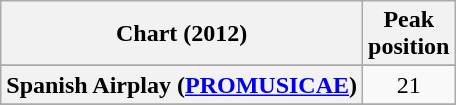<table class="wikitable sortable plainrowheaders" style="text-align:center">
<tr>
<th scope="col">Chart (2012)</th>
<th scope="col">Peak<br>position</th>
</tr>
<tr>
</tr>
<tr>
</tr>
<tr>
</tr>
<tr>
</tr>
<tr>
<th scope="row">Spanish Airplay (<a href='#'>PROMUSICAE</a>)</th>
<td>21</td>
</tr>
<tr>
</tr>
</table>
